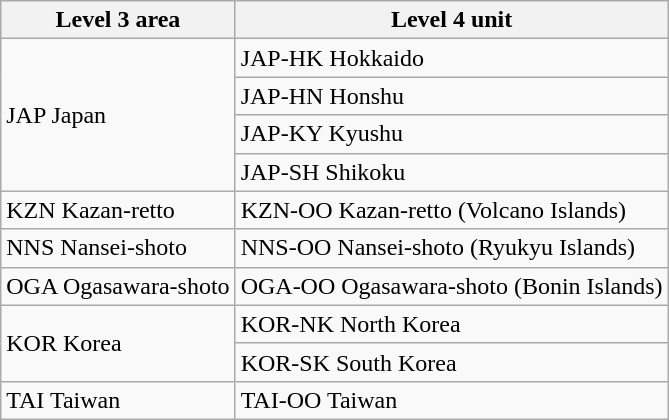<table class="wikitable">
<tr>
<th>Level 3 area</th>
<th>Level 4 unit</th>
</tr>
<tr>
<td rowspan=4>JAP Japan</td>
<td>JAP-HK Hokkaido</td>
</tr>
<tr>
<td>JAP-HN Honshu</td>
</tr>
<tr>
<td>JAP-KY Kyushu</td>
</tr>
<tr>
<td>JAP-SH Shikoku</td>
</tr>
<tr>
<td>KZN Kazan-retto</td>
<td>KZN-OO Kazan-retto (Volcano Islands)</td>
</tr>
<tr>
<td>NNS Nansei-shoto</td>
<td>NNS-OO Nansei-shoto (Ryukyu Islands)</td>
</tr>
<tr>
<td>OGA Ogasawara-shoto</td>
<td>OGA-OO Ogasawara-shoto (Bonin Islands)</td>
</tr>
<tr>
<td rowspan=2>KOR Korea</td>
<td>KOR-NK North Korea</td>
</tr>
<tr>
<td>KOR-SK South Korea</td>
</tr>
<tr>
<td>TAI Taiwan</td>
<td>TAI-OO Taiwan</td>
</tr>
</table>
